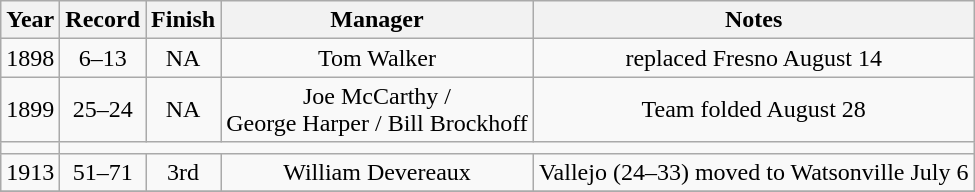<table class="wikitable">
<tr>
<th>Year</th>
<th>Record</th>
<th>Finish</th>
<th>Manager</th>
<th>Notes</th>
</tr>
<tr align=center>
<td>1898</td>
<td>6–13</td>
<td>NA</td>
<td>Tom Walker</td>
<td>replaced Fresno August 14</td>
</tr>
<tr align=center>
<td>1899</td>
<td>25–24</td>
<td>NA</td>
<td>Joe McCarthy /<br>George Harper / Bill Brockhoff</td>
<td>Team folded August 28</td>
</tr>
<tr align=center>
<td></td>
</tr>
<tr align=center>
<td>1913</td>
<td>51–71</td>
<td>3rd</td>
<td>William Devereaux</td>
<td>Vallejo (24–33) moved to Watsonville July 6</td>
</tr>
<tr align=center>
</tr>
</table>
